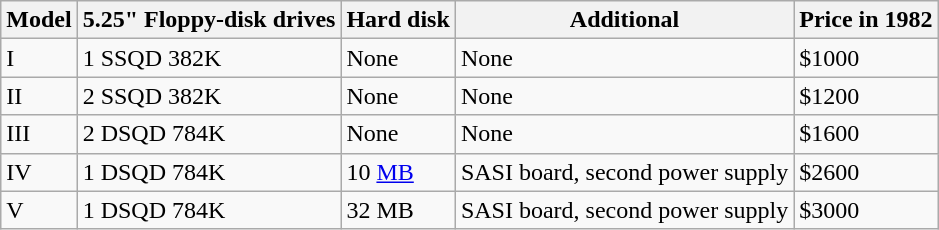<table class="wikitable">
<tr>
<th>Model</th>
<th>5.25" Floppy-disk drives</th>
<th>Hard disk</th>
<th>Additional</th>
<th>Price in 1982</th>
</tr>
<tr>
<td>I</td>
<td>1 SSQD 382K</td>
<td>None</td>
<td>None</td>
<td>$1000</td>
</tr>
<tr>
<td>II</td>
<td>2 SSQD 382K</td>
<td>None</td>
<td>None</td>
<td>$1200</td>
</tr>
<tr>
<td>III</td>
<td>2 DSQD 784K</td>
<td>None</td>
<td>None</td>
<td>$1600</td>
</tr>
<tr>
<td>IV</td>
<td>1 DSQD 784K</td>
<td>10 <a href='#'>MB</a></td>
<td>SASI board, second power supply</td>
<td>$2600</td>
</tr>
<tr valign="top">
<td>V</td>
<td>1 DSQD 784K</td>
<td>32 MB</td>
<td>SASI board, second power supply</td>
<td>$3000</td>
</tr>
</table>
